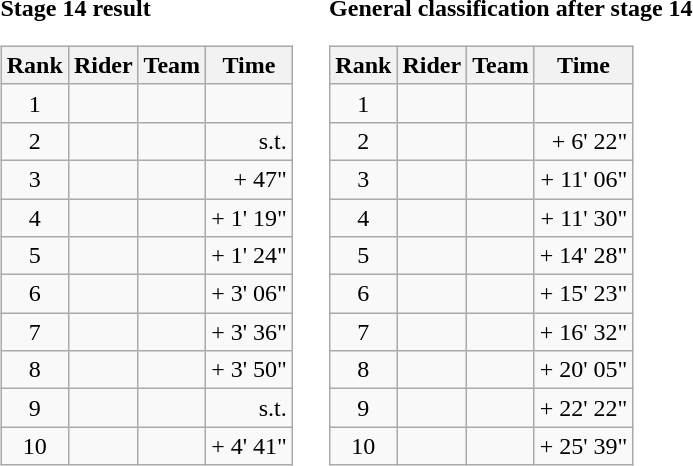<table>
<tr>
<td><strong>Stage 14 result</strong><br><table class="wikitable">
<tr>
<th scope="col">Rank</th>
<th scope="col">Rider</th>
<th scope="col">Team</th>
<th scope="col">Time</th>
</tr>
<tr>
<td style="text-align:center;">1</td>
<td></td>
<td></td>
<td style="text-align:right;"></td>
</tr>
<tr>
<td style="text-align:center;">2</td>
<td> </td>
<td></td>
<td style="text-align:right;">s.t.</td>
</tr>
<tr>
<td style="text-align:center;">3</td>
<td></td>
<td></td>
<td style="text-align:right;">+ 47"</td>
</tr>
<tr>
<td style="text-align:center;">4</td>
<td></td>
<td></td>
<td style="text-align:right;">+ 1' 19"</td>
</tr>
<tr>
<td style="text-align:center;">5</td>
<td></td>
<td></td>
<td style="text-align:right;">+ 1' 24"</td>
</tr>
<tr>
<td style="text-align:center;">6</td>
<td></td>
<td></td>
<td style="text-align:right;">+ 3' 06"</td>
</tr>
<tr>
<td style="text-align:center;">7</td>
<td></td>
<td></td>
<td style="text-align:right;">+ 3' 36"</td>
</tr>
<tr>
<td style="text-align:center;">8</td>
<td></td>
<td></td>
<td style="text-align:right;">+ 3' 50"</td>
</tr>
<tr>
<td style="text-align:center;">9</td>
<td></td>
<td></td>
<td style="text-align:right;">s.t.</td>
</tr>
<tr>
<td style="text-align:center;">10</td>
<td></td>
<td></td>
<td style="text-align:right;">+ 4' 41"</td>
</tr>
</table>
</td>
<td></td>
<td><strong>General classification after stage 14</strong><br><table class="wikitable">
<tr>
<th scope="col">Rank</th>
<th scope="col">Rider</th>
<th scope="col">Team</th>
<th scope="col">Time</th>
</tr>
<tr>
<td style="text-align:center;">1</td>
<td> </td>
<td></td>
<td style="text-align:right;"></td>
</tr>
<tr>
<td style="text-align:center;">2</td>
<td></td>
<td></td>
<td style="text-align:right;">+ 6' 22"</td>
</tr>
<tr>
<td style="text-align:center;">3</td>
<td></td>
<td></td>
<td style="text-align:right;">+ 11' 06"</td>
</tr>
<tr>
<td style="text-align:center;">4</td>
<td></td>
<td></td>
<td style="text-align:right;">+ 11' 30"</td>
</tr>
<tr>
<td style="text-align:center;">5</td>
<td></td>
<td></td>
<td style="text-align:right;">+ 14' 28"</td>
</tr>
<tr>
<td style="text-align:center;">6</td>
<td></td>
<td></td>
<td style="text-align:right;">+ 15' 23"</td>
</tr>
<tr>
<td style="text-align:center;">7</td>
<td></td>
<td></td>
<td style="text-align:right;">+ 16' 32"</td>
</tr>
<tr>
<td style="text-align:center;">8</td>
<td></td>
<td></td>
<td style="text-align:right;">+ 20' 05"</td>
</tr>
<tr>
<td style="text-align:center;">9</td>
<td></td>
<td></td>
<td style="text-align:right;">+ 22' 22"</td>
</tr>
<tr>
<td style="text-align:center;">10</td>
<td></td>
<td></td>
<td style="text-align:right;">+ 25' 39"</td>
</tr>
</table>
</td>
</tr>
</table>
